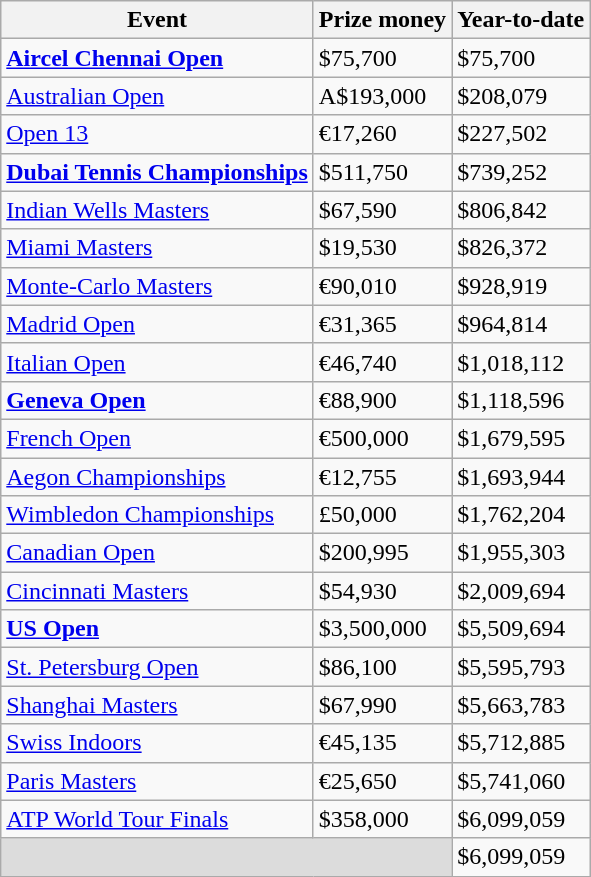<table class="wikitable sortable">
<tr>
<th>Event</th>
<th>Prize money</th>
<th>Year-to-date</th>
</tr>
<tr>
<td><strong><a href='#'>Aircel Chennai Open</a></strong></td>
<td>$75,700</td>
<td>$75,700</td>
</tr>
<tr>
<td><a href='#'>Australian Open</a></td>
<td>A$193,000</td>
<td>$208,079</td>
</tr>
<tr>
<td><a href='#'>Open 13</a></td>
<td>€17,260</td>
<td>$227,502</td>
</tr>
<tr>
<td><strong><a href='#'>Dubai Tennis Championships</a></strong></td>
<td>$511,750</td>
<td>$739,252</td>
</tr>
<tr>
<td><a href='#'>Indian Wells Masters</a></td>
<td>$67,590</td>
<td>$806,842</td>
</tr>
<tr>
<td><a href='#'>Miami Masters</a></td>
<td>$19,530</td>
<td>$826,372</td>
</tr>
<tr>
<td><a href='#'>Monte-Carlo Masters</a></td>
<td>€90,010</td>
<td>$928,919</td>
</tr>
<tr>
<td><a href='#'>Madrid Open</a></td>
<td>€31,365</td>
<td>$964,814</td>
</tr>
<tr>
<td><a href='#'>Italian Open</a></td>
<td>€46,740</td>
<td>$1,018,112</td>
</tr>
<tr>
<td><strong><a href='#'>Geneva Open</a></strong></td>
<td>€88,900</td>
<td>$1,118,596</td>
</tr>
<tr>
<td><a href='#'>French Open</a></td>
<td>€500,000</td>
<td>$1,679,595</td>
</tr>
<tr>
<td><a href='#'>Aegon Championships</a></td>
<td>€12,755</td>
<td>$1,693,944</td>
</tr>
<tr>
<td><a href='#'>Wimbledon Championships</a></td>
<td>£50,000</td>
<td>$1,762,204</td>
</tr>
<tr>
<td><a href='#'>Canadian Open</a></td>
<td>$200,995 </td>
<td>$1,955,303</td>
</tr>
<tr>
<td><a href='#'>Cincinnati Masters</a></td>
<td>$54,930</td>
<td>$2,009,694</td>
</tr>
<tr>
<td><strong><a href='#'>US Open</a></strong></td>
<td>$3,500,000</td>
<td>$5,509,694</td>
</tr>
<tr>
<td><a href='#'>St. Petersburg Open</a></td>
<td>$86,100</td>
<td>$5,595,793</td>
</tr>
<tr>
<td><a href='#'>Shanghai Masters</a></td>
<td>$67,990</td>
<td>$5,663,783</td>
</tr>
<tr>
<td><a href='#'>Swiss Indoors</a></td>
<td>€45,135</td>
<td>$5,712,885</td>
</tr>
<tr>
<td><a href='#'>Paris Masters</a></td>
<td>€25,650</td>
<td>$5,741,060</td>
</tr>
<tr>
<td><a href='#'>ATP World Tour Finals</a></td>
<td>$358,000</td>
<td>$6,099,059<br></td>
</tr>
<tr class="sortbottom">
<td colspan=2 bgcolor=#DCDCDC></td>
<td>$6,099,059</td>
</tr>
</table>
